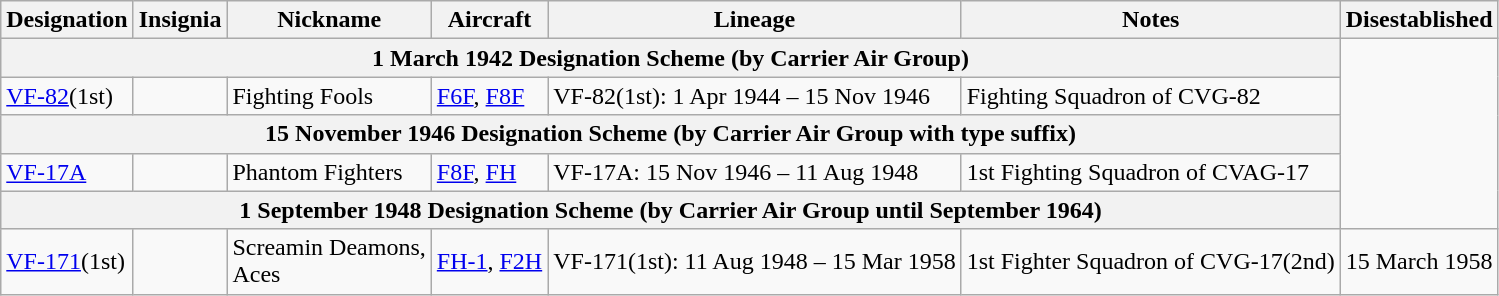<table class="wikitable">
<tr>
<th>Designation</th>
<th>Insignia</th>
<th>Nickname</th>
<th>Aircraft</th>
<th>Lineage</th>
<th>Notes</th>
<th>Disestablished</th>
</tr>
<tr>
<th colspan=6>1 March 1942 Designation Scheme (by Carrier Air Group)</th>
</tr>
<tr>
<td><a href='#'>VF-82</a>(1st)</td>
<td></td>
<td>Fighting Fools</td>
<td><a href='#'>F6F</a>, <a href='#'>F8F</a></td>
<td>VF-82(1st): 1 Apr 1944 – 15 Nov 1946</td>
<td>Fighting Squadron of CVG-82</td>
</tr>
<tr>
<th colspan=6>15 November 1946 Designation Scheme (by Carrier Air Group with type suffix)</th>
</tr>
<tr>
<td><a href='#'>VF-17A</a></td>
<td></td>
<td>Phantom Fighters</td>
<td><a href='#'>F8F</a>, <a href='#'>FH</a></td>
<td style="white-space: nowrap;">VF-17A: 15 Nov 1946 – 11 Aug 1948</td>
<td>1st Fighting Squadron of CVAG-17</td>
</tr>
<tr>
<th colspan=6>1 September 1948 Designation Scheme (by Carrier Air Group until September 1964)</th>
</tr>
<tr>
<td><a href='#'>VF-171</a>(1st)</td>
<td></td>
<td>Screamin Deamons,<br>Aces</td>
<td><a href='#'>FH-1</a>, <a href='#'>F2H</a></td>
<td style="white-space: nowrap;">VF-171(1st): 11 Aug 1948 – 15 Mar 1958</td>
<td>1st Fighter Squadron of CVG-17(2nd)</td>
<td>15 March 1958</td>
</tr>
</table>
